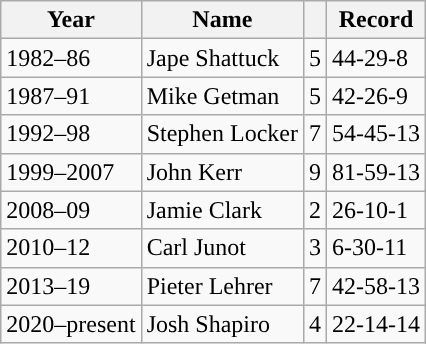<table class="wikitable" style="width: %;">
<tr>
<th>Year</th>
<th>Name</th>
<th></th>
<th>Record</th>
</tr>
<tr>
<td>1982–86</td>
<td>Jape Shattuck</td>
<td>5</td>
<td>44-29-8</td>
</tr>
<tr>
<td>1987–91</td>
<td>Mike Getman</td>
<td>5</td>
<td>42-26-9</td>
</tr>
<tr>
<td>1992–98</td>
<td>Stephen Locker</td>
<td>7</td>
<td>54-45-13</td>
</tr>
<tr>
<td>1999–2007</td>
<td>John Kerr</td>
<td>9</td>
<td>81-59-13</td>
</tr>
<tr>
<td>2008–09</td>
<td>Jamie Clark</td>
<td>2</td>
<td>26-10-1</td>
</tr>
<tr>
<td>2010–12</td>
<td>Carl Junot</td>
<td>3</td>
<td>6-30-11</td>
</tr>
<tr>
<td>2013–19</td>
<td>Pieter Lehrer</td>
<td>7</td>
<td>42-58-13</td>
</tr>
<tr>
<td>2020–present</td>
<td>Josh Shapiro</td>
<td>4</td>
<td>22-14-14</td>
</tr>
</table>
